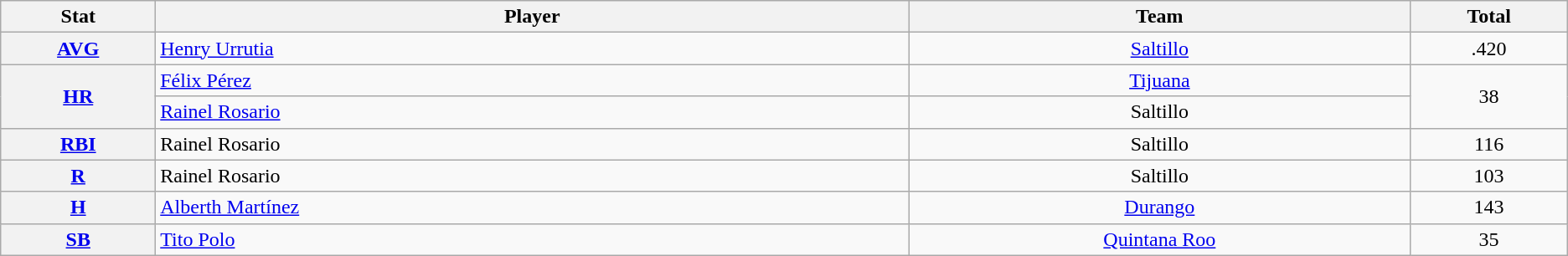<table class="wikitable" style="text-align:center;">
<tr>
<th scope="col" width="3%">Stat</th>
<th scope="col" width="15%">Player</th>
<th scope="col" width="10%">Team</th>
<th scope="col" width="3%">Total</th>
</tr>
<tr>
<th scope="row" style="text-align:center;"><a href='#'>AVG</a></th>
<td align=left> <a href='#'>Henry Urrutia</a></td>
<td><a href='#'>Saltillo</a></td>
<td>.420</td>
</tr>
<tr>
<th scope="row" style="text-align:center;" rowspan=2><a href='#'>HR</a></th>
<td align=left> <a href='#'>Félix Pérez</a></td>
<td><a href='#'>Tijuana</a></td>
<td rowspan=2>38</td>
</tr>
<tr>
<td align=left> <a href='#'>Rainel Rosario</a></td>
<td>Saltillo</td>
</tr>
<tr>
<th scope="row" style="text-align:center;"><a href='#'>RBI</a></th>
<td align=left> Rainel Rosario</td>
<td>Saltillo</td>
<td>116</td>
</tr>
<tr>
<th scope="row" style="text-align:center;"><a href='#'>R</a></th>
<td align=left> Rainel Rosario</td>
<td>Saltillo</td>
<td>103</td>
</tr>
<tr>
<th scope="row" style="text-align:center;"><a href='#'>H</a></th>
<td align=left> <a href='#'>Alberth Martínez</a></td>
<td><a href='#'>Durango</a></td>
<td>143</td>
</tr>
<tr>
<th scope="row" style="text-align:center;"><a href='#'>SB</a></th>
<td align=left> <a href='#'>Tito Polo</a></td>
<td><a href='#'>Quintana Roo</a></td>
<td>35</td>
</tr>
</table>
